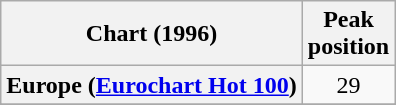<table class="wikitable sortable plainrowheaders" style="text-align:center">
<tr>
<th>Chart (1996)</th>
<th>Peak<br>position</th>
</tr>
<tr>
<th scope="row">Europe (<a href='#'>Eurochart Hot 100</a>)</th>
<td>29</td>
</tr>
<tr>
</tr>
<tr>
</tr>
</table>
